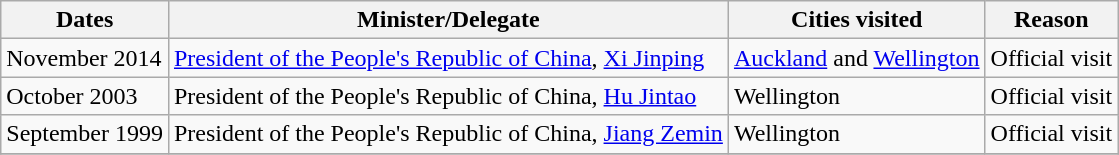<table class=wikitable>
<tr>
<th>Dates</th>
<th>Minister/Delegate</th>
<th>Cities visited</th>
<th>Reason</th>
</tr>
<tr>
<td>November 2014</td>
<td><a href='#'>President of the People's Republic of China</a>, <a href='#'>Xi Jinping</a></td>
<td><a href='#'>Auckland</a> and <a href='#'>Wellington</a></td>
<td>Official visit</td>
</tr>
<tr>
<td>October 2003</td>
<td>President of the People's Republic of China, <a href='#'>Hu Jintao</a></td>
<td>Wellington</td>
<td>Official visit</td>
</tr>
<tr>
<td>September 1999</td>
<td>President of the People's Republic of China, <a href='#'>Jiang Zemin</a></td>
<td>Wellington</td>
<td>Official visit</td>
</tr>
<tr>
</tr>
</table>
